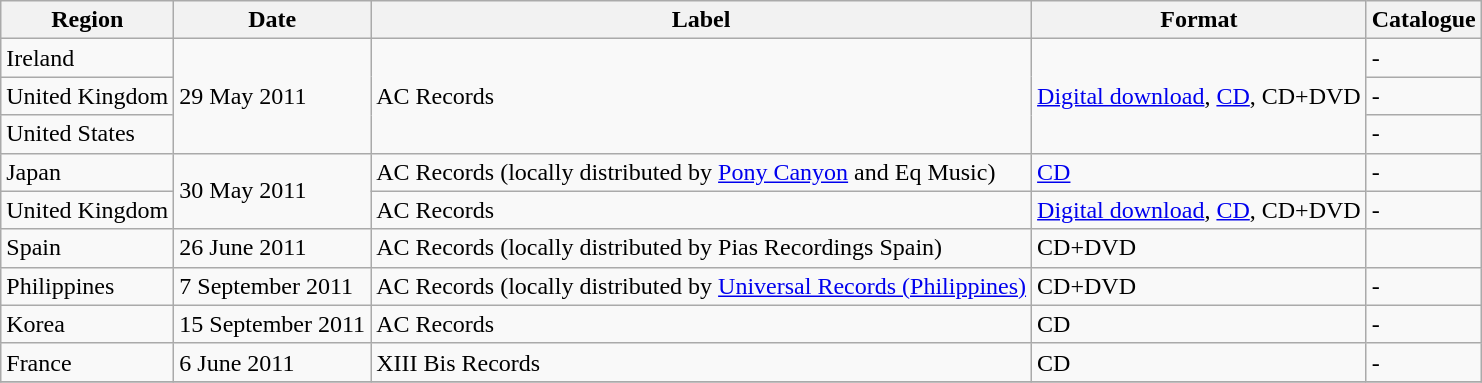<table class="wikitable">
<tr>
<th>Region</th>
<th>Date</th>
<th>Label</th>
<th>Format</th>
<th>Catalogue</th>
</tr>
<tr>
<td>Ireland</td>
<td rowspan="3">29 May 2011</td>
<td rowspan="3">AC Records</td>
<td rowspan="3"><a href='#'>Digital download</a>, <a href='#'>CD</a>, CD+DVD</td>
<td>-</td>
</tr>
<tr>
<td>United Kingdom</td>
<td>-</td>
</tr>
<tr>
<td>United States</td>
<td>-</td>
</tr>
<tr>
<td>Japan</td>
<td rowspan="2">30 May 2011</td>
<td>AC Records (locally distributed by <a href='#'>Pony Canyon</a> and Eq Music)</td>
<td><a href='#'>CD</a></td>
<td>-</td>
</tr>
<tr>
<td>United Kingdom</td>
<td>AC Records</td>
<td><a href='#'>Digital download</a>, <a href='#'>CD</a>, CD+DVD</td>
<td>-</td>
</tr>
<tr>
<td>Spain</td>
<td>26 June 2011</td>
<td>AC Records (locally distributed by Pias Recordings Spain)</td>
<td>CD+DVD</td>
<td></td>
</tr>
<tr>
<td>Philippines</td>
<td>7 September 2011</td>
<td>AC Records (locally distributed by <a href='#'>Universal Records (Philippines)</a></td>
<td>CD+DVD</td>
<td>-</td>
</tr>
<tr>
<td>Korea</td>
<td>15 September 2011</td>
<td>AC Records</td>
<td>CD</td>
<td>-</td>
</tr>
<tr>
<td>France</td>
<td>6 June 2011</td>
<td>XIII Bis Records</td>
<td>CD</td>
<td>-</td>
</tr>
<tr>
</tr>
</table>
